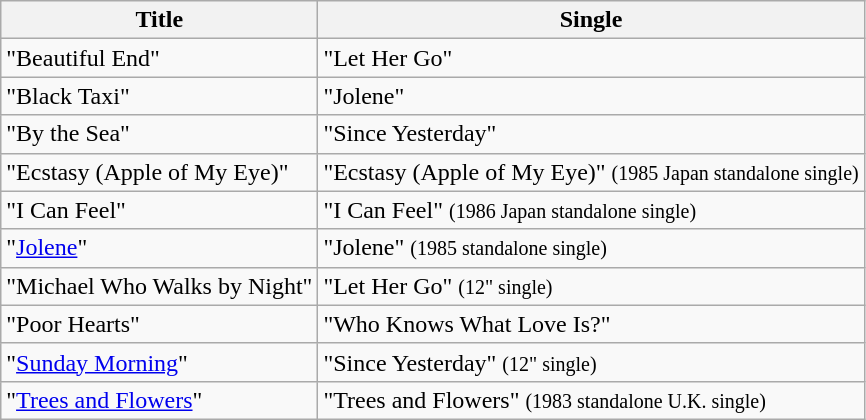<table class="wikitable">
<tr>
<th>Title</th>
<th>Single</th>
</tr>
<tr>
<td>"Beautiful End"</td>
<td>"Let Her Go"</td>
</tr>
<tr>
<td>"Black Taxi"</td>
<td>"Jolene"</td>
</tr>
<tr>
<td>"By the Sea"</td>
<td>"Since Yesterday"</td>
</tr>
<tr>
<td>"Ecstasy (Apple of My Eye)"</td>
<td>"Ecstasy (Apple of My Eye)" <small>(1985 Japan standalone single)</small></td>
</tr>
<tr>
<td>"I Can Feel"</td>
<td>"I Can Feel" <small>(1986 Japan standalone single)</small></td>
</tr>
<tr>
<td>"<a href='#'>Jolene</a>"</td>
<td>"Jolene" <small>(1985 standalone single)</small></td>
</tr>
<tr>
<td>"Michael Who Walks by Night"</td>
<td>"Let Her Go" <small>(12" single)</small></td>
</tr>
<tr>
<td>"Poor Hearts"</td>
<td>"Who Knows What Love Is?"</td>
</tr>
<tr>
<td>"<a href='#'>Sunday Morning</a>"</td>
<td>"Since Yesterday" <small>(12" single)</small></td>
</tr>
<tr>
<td>"<a href='#'>Trees and Flowers</a>"</td>
<td>"Trees and Flowers" <small>(1983 standalone U.K. single)</small></td>
</tr>
</table>
